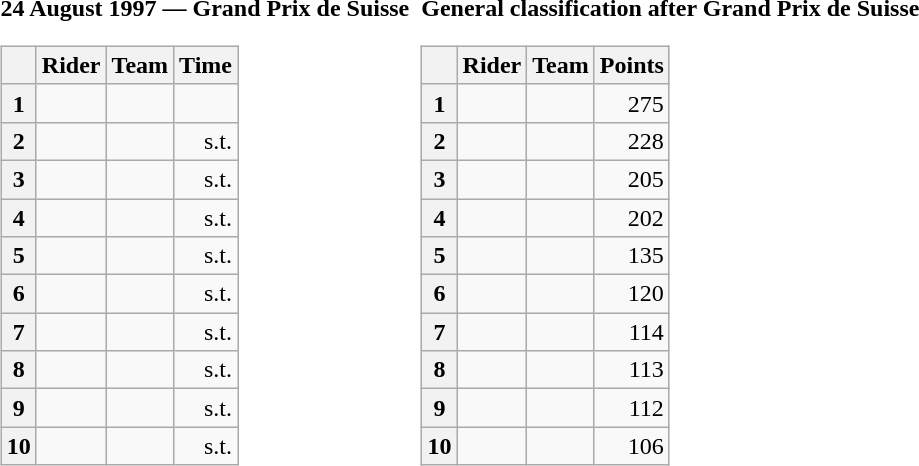<table>
<tr>
<td><strong>24 August 1997 — Grand Prix de Suisse </strong><br><table class="wikitable">
<tr>
<th></th>
<th>Rider</th>
<th>Team</th>
<th>Time</th>
</tr>
<tr>
<th>1</th>
<td></td>
<td></td>
<td align="right"></td>
</tr>
<tr>
<th>2</th>
<td></td>
<td></td>
<td align="right">s.t.</td>
</tr>
<tr>
<th>3</th>
<td> </td>
<td></td>
<td align="right">s.t.</td>
</tr>
<tr>
<th>4</th>
<td></td>
<td></td>
<td align="right">s.t.</td>
</tr>
<tr>
<th>5</th>
<td></td>
<td></td>
<td align="right">s.t.</td>
</tr>
<tr>
<th>6</th>
<td></td>
<td></td>
<td align="right">s.t.</td>
</tr>
<tr>
<th>7</th>
<td></td>
<td></td>
<td align="right">s.t.</td>
</tr>
<tr>
<th>8</th>
<td></td>
<td></td>
<td align="right">s.t.</td>
</tr>
<tr>
<th>9</th>
<td></td>
<td></td>
<td align="right">s.t.</td>
</tr>
<tr>
<th>10</th>
<td></td>
<td></td>
<td align="right">s.t.</td>
</tr>
</table>
</td>
<td></td>
<td><strong>General classification after Grand Prix de Suisse</strong><br><table class="wikitable">
<tr>
<th></th>
<th>Rider</th>
<th>Team</th>
<th>Points</th>
</tr>
<tr>
<th>1</th>
<td> </td>
<td></td>
<td align="right">275</td>
</tr>
<tr>
<th>2</th>
<td></td>
<td></td>
<td align="right">228</td>
</tr>
<tr>
<th>3</th>
<td></td>
<td></td>
<td align="right">205</td>
</tr>
<tr>
<th>4</th>
<td></td>
<td></td>
<td align="right">202</td>
</tr>
<tr>
<th>5</th>
<td></td>
<td></td>
<td align="right">135</td>
</tr>
<tr>
<th>6</th>
<td></td>
<td></td>
<td align="right">120</td>
</tr>
<tr>
<th>7</th>
<td></td>
<td></td>
<td align="right">114</td>
</tr>
<tr>
<th>8</th>
<td></td>
<td></td>
<td align="right">113</td>
</tr>
<tr>
<th>9</th>
<td></td>
<td></td>
<td align="right">112</td>
</tr>
<tr>
<th>10</th>
<td></td>
<td></td>
<td align="right">106</td>
</tr>
</table>
</td>
</tr>
</table>
